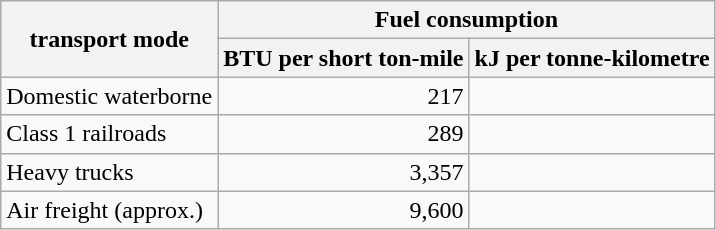<table class="wikitable">
<tr>
<th rowspan=2>transport mode</th>
<th colspan=2>Fuel consumption</th>
</tr>
<tr>
<th>BTU per short ton-mile</th>
<th>kJ per tonne-kilometre<br></th>
</tr>
<tr>
<td>Domestic waterborne</td>
<td align=right>217</td>
<td align=right></td>
</tr>
<tr>
<td>Class 1 railroads</td>
<td align=right>289</td>
<td align=right></td>
</tr>
<tr>
<td>Heavy trucks</td>
<td align=right>3,357</td>
<td align=right></td>
</tr>
<tr>
<td>Air freight (approx.)</td>
<td align=right>9,600</td>
<td align=right></td>
</tr>
</table>
